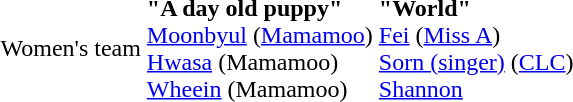<table>
<tr>
<td>Women's team</td>
<td><strong>"A day old puppy"</strong><br><a href='#'>Moonbyul</a> (<a href='#'>Mamamoo</a>)<br><a href='#'>Hwasa</a> (Mamamoo)<br><a href='#'>Wheein</a> (Mamamoo)<br></td>
<td><strong>"World"</strong><br><a href='#'>Fei</a> (<a href='#'>Miss A</a>)<br><a href='#'>Sorn (singer)</a> (<a href='#'>CLC</a>)<br><a href='#'>Shannon</a></td>
<td></td>
</tr>
</table>
